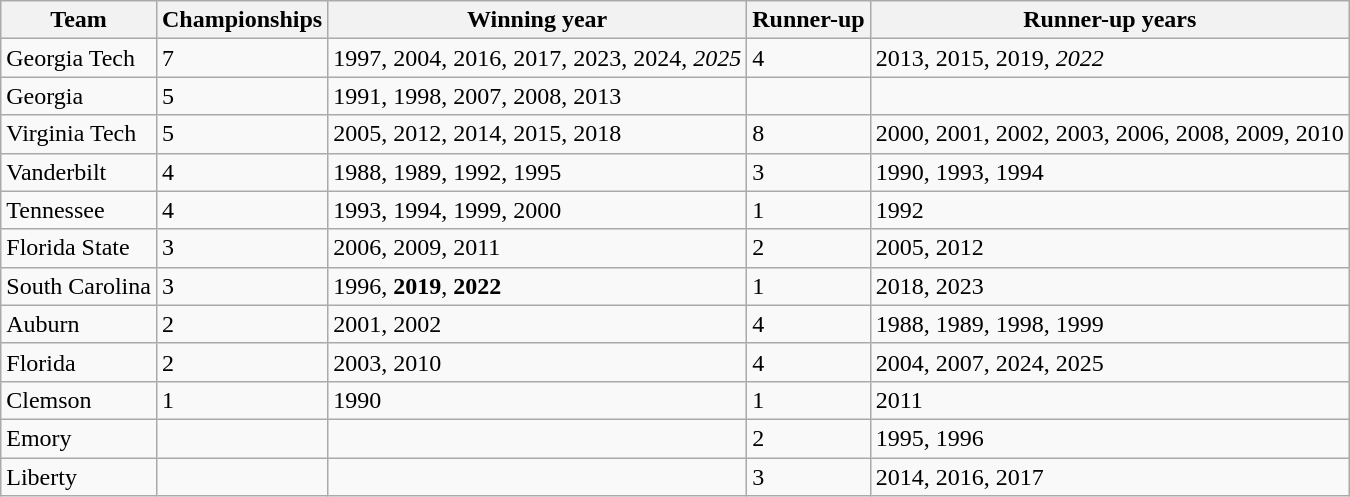<table class="wikitable">
<tr>
<th>Team</th>
<th>Championships</th>
<th>Winning year</th>
<th>Runner-up</th>
<th>Runner-up years</th>
</tr>
<tr>
<td>Georgia Tech</td>
<td>7</td>
<td>1997, 2004, 2016, 2017, 2023, 2024, <em>2025</em></td>
<td>4</td>
<td>2013, 2015, 2019, <em>2022</em></td>
</tr>
<tr>
<td>Georgia</td>
<td>5</td>
<td>1991, 1998, 2007, 2008, 2013</td>
<td></td>
<td></td>
</tr>
<tr>
<td>Virginia Tech</td>
<td>5</td>
<td>2005, 2012, 2014, 2015, 2018</td>
<td>8</td>
<td>2000, 2001, 2002, 2003, 2006, 2008, 2009, 2010</td>
</tr>
<tr>
<td>Vanderbilt</td>
<td>4</td>
<td>1988, 1989, 1992, 1995</td>
<td>3</td>
<td>1990, 1993, 1994</td>
</tr>
<tr>
<td>Tennessee</td>
<td>4</td>
<td>1993, 1994, 1999, 2000</td>
<td>1</td>
<td>1992</td>
</tr>
<tr>
<td>Florida State</td>
<td>3</td>
<td>2006, 2009, 2011</td>
<td>2</td>
<td>2005, 2012</td>
</tr>
<tr>
<td>South Carolina</td>
<td>3</td>
<td>1996, <strong>2019</strong>, <strong>2022</strong></td>
<td>1</td>
<td>2018, 2023</td>
</tr>
<tr>
<td>Auburn</td>
<td>2</td>
<td>2001, 2002</td>
<td>4</td>
<td>1988, 1989, 1998, 1999</td>
</tr>
<tr>
<td>Florida</td>
<td>2</td>
<td>2003, 2010</td>
<td>4</td>
<td>2004, 2007, 2024, 2025</td>
</tr>
<tr>
<td>Clemson</td>
<td>1</td>
<td>1990</td>
<td>1</td>
<td>2011</td>
</tr>
<tr>
<td>Emory</td>
<td></td>
<td></td>
<td>2</td>
<td>1995, 1996</td>
</tr>
<tr>
<td>Liberty</td>
<td></td>
<td></td>
<td>3</td>
<td>2014, 2016, 2017</td>
</tr>
</table>
